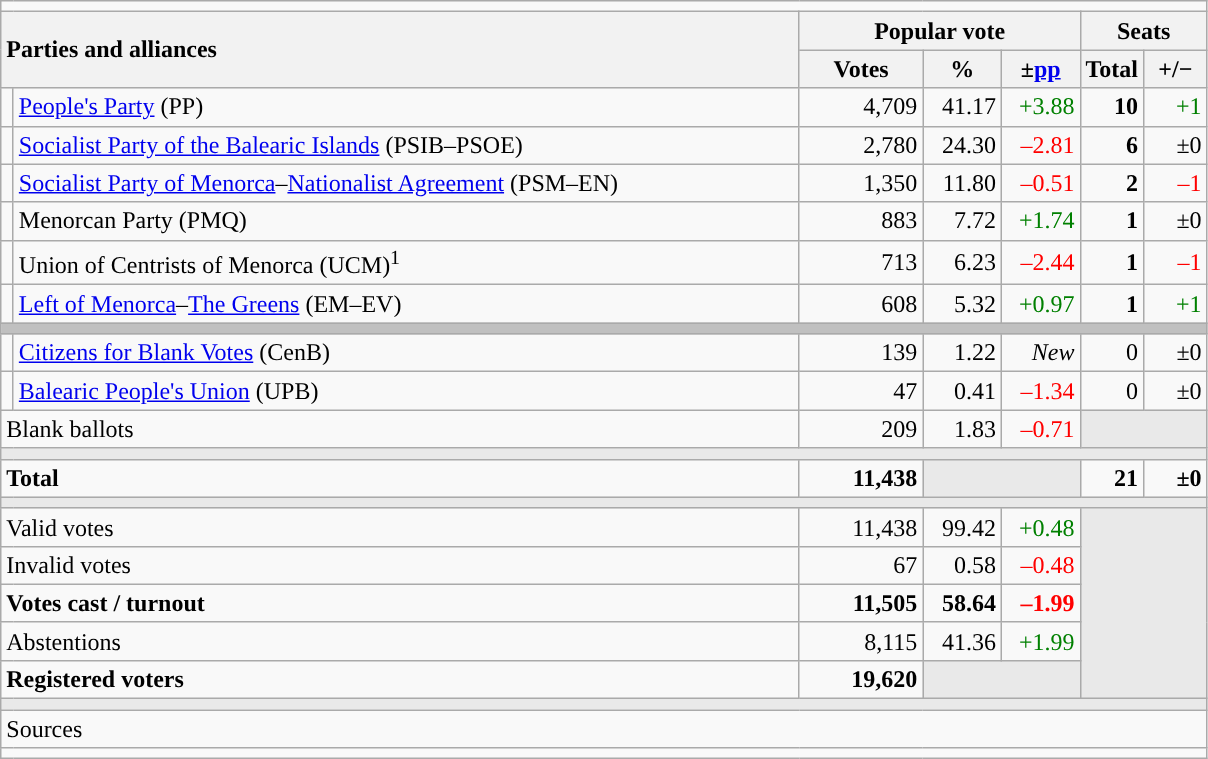<table class="wikitable" style="text-align:right;">
<tr>
<td colspan="7"></td>
</tr>
<tr>
<th style="text-align:left;" rowspan="2" colspan="2" width="525">Parties and alliances</th>
<th colspan="3">Popular vote</th>
<th colspan="2">Seats</th>
</tr>
<tr>
<th width="75">Votes</th>
<th width="45">%</th>
<th width="45">±<a href='#'>pp</a></th>
<th width="35">Total</th>
<th width="35">+/−</th>
</tr>
<tr>
<td width="1" style="color:inherit;background:"></td>
<td align="left"><a href='#'>People's Party</a> (PP)</td>
<td>4,709</td>
<td>41.17</td>
<td style="color:green;">+3.88</td>
<td><strong>10</strong></td>
<td style="color:green;">+1</td>
</tr>
<tr>
<td style="color:inherit;background:"></td>
<td align="left"><a href='#'>Socialist Party of the Balearic Islands</a> (PSIB–PSOE)</td>
<td>2,780</td>
<td>24.30</td>
<td style="color:red;">–2.81</td>
<td><strong>6</strong></td>
<td>±0</td>
</tr>
<tr>
<td style="color:inherit;background:"></td>
<td align="left"><a href='#'>Socialist Party of Menorca</a>–<a href='#'>Nationalist Agreement</a> (PSM–EN)</td>
<td>1,350</td>
<td>11.80</td>
<td style="color:red;">–0.51</td>
<td><strong>2</strong></td>
<td style="color:red;">–1</td>
</tr>
<tr>
<td style="color:inherit;background:"></td>
<td align="left">Menorcan Party (PMQ)</td>
<td>883</td>
<td>7.72</td>
<td style="color:green;">+1.74</td>
<td><strong>1</strong></td>
<td>±0</td>
</tr>
<tr>
<td style="color:inherit;background:"></td>
<td align="left">Union of Centrists of Menorca (UCM)<sup>1</sup></td>
<td>713</td>
<td>6.23</td>
<td style="color:red;">–2.44</td>
<td><strong>1</strong></td>
<td style="color:red;">–1</td>
</tr>
<tr>
<td style="color:inherit;background:"></td>
<td align="left"><a href='#'>Left of Menorca</a>–<a href='#'>The Greens</a> (EM–EV)</td>
<td>608</td>
<td>5.32</td>
<td style="color:green;">+0.97</td>
<td><strong>1</strong></td>
<td style="color:green;">+1</td>
</tr>
<tr>
<td colspan="7" bgcolor="#C0C0C0"></td>
</tr>
<tr>
<td style="color:inherit;background:"></td>
<td align="left"><a href='#'>Citizens for Blank Votes</a> (CenB)</td>
<td>139</td>
<td>1.22</td>
<td><em>New</em></td>
<td>0</td>
<td>±0</td>
</tr>
<tr>
<td style="color:inherit;background:"></td>
<td align="left"><a href='#'>Balearic People's Union</a> (UPB)</td>
<td>47</td>
<td>0.41</td>
<td style="color:red;">–1.34</td>
<td>0</td>
<td>±0</td>
</tr>
<tr>
<td align="left" colspan="2">Blank ballots</td>
<td>209</td>
<td>1.83</td>
<td style="color:red;">–0.71</td>
<td bgcolor="#E9E9E9" colspan="2"></td>
</tr>
<tr>
<td colspan="7" bgcolor="#E9E9E9"></td>
</tr>
<tr style="font-weight:bold;">
<td align="left" colspan="2">Total</td>
<td>11,438</td>
<td bgcolor="#E9E9E9" colspan="2"></td>
<td>21</td>
<td>±0</td>
</tr>
<tr>
<td colspan="7" bgcolor="#E9E9E9"></td>
</tr>
<tr>
<td align="left" colspan="2">Valid votes</td>
<td>11,438</td>
<td>99.42</td>
<td style="color:green;">+0.48</td>
<td bgcolor="#E9E9E9" colspan="2" rowspan="5"></td>
</tr>
<tr>
<td align="left" colspan="2">Invalid votes</td>
<td>67</td>
<td>0.58</td>
<td style="color:red;">–0.48</td>
</tr>
<tr style="font-weight:bold;">
<td align="left" colspan="2">Votes cast / turnout</td>
<td>11,505</td>
<td>58.64</td>
<td style="color:red;">–1.99</td>
</tr>
<tr>
<td align="left" colspan="2">Abstentions</td>
<td>8,115</td>
<td>41.36</td>
<td style="color:green;">+1.99</td>
</tr>
<tr style="font-weight:bold;">
<td align="left" colspan="2">Registered voters</td>
<td>19,620</td>
<td bgcolor="#E9E9E9" colspan="2"></td>
</tr>
<tr>
<td colspan="7" bgcolor="#E9E9E9"></td>
</tr>
<tr>
<td align="left" colspan="7">Sources</td>
</tr>
<tr>
<td colspan="7" style="text-align:left; max-width:790px;"></td>
</tr>
</table>
